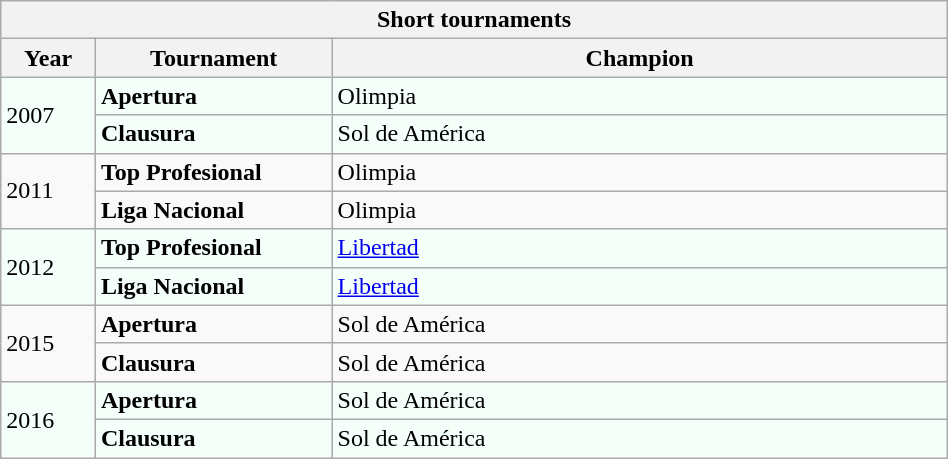<table class="wikitable" width="50%">
<tr>
<th colspan="6"><strong>Short tournaments</strong></th>
</tr>
<tr>
<th width="10%">Year</th>
<th width="25%">Tournament</th>
<th width="65%">Champion</th>
</tr>
<tr bgcolor="F5FFFA">
<td rowspan="2">2007</td>
<td><strong>Apertura</strong></td>
<td>Olimpia</td>
</tr>
<tr bgcolor="F5FFFA">
<td><strong>Clausura</strong></td>
<td>Sol de América</td>
</tr>
<tr>
<td rowspan="2">2011</td>
<td><strong>Top Profesional</strong></td>
<td>Olimpia</td>
</tr>
<tr>
<td><strong>Liga Nacional</strong></td>
<td>Olimpia</td>
</tr>
<tr bgcolor="F5FFFA">
<td rowspan="2">2012</td>
<td><strong>Top Profesional</strong></td>
<td><a href='#'>Libertad</a></td>
</tr>
<tr bgcolor="F5FFFA">
<td><strong>Liga Nacional</strong></td>
<td><a href='#'>Libertad</a></td>
</tr>
<tr>
<td rowspan="2">2015</td>
<td><strong>Apertura</strong></td>
<td>Sol de América</td>
</tr>
<tr>
<td><strong>Clausura</strong></td>
<td>Sol de América</td>
</tr>
<tr bgcolor="F5FFFA">
<td rowspan="2">2016</td>
<td><strong>Apertura</strong></td>
<td>Sol de América</td>
</tr>
<tr bgcolor="F5FFFA">
<td><strong>Clausura</strong></td>
<td>Sol de América</td>
</tr>
</table>
